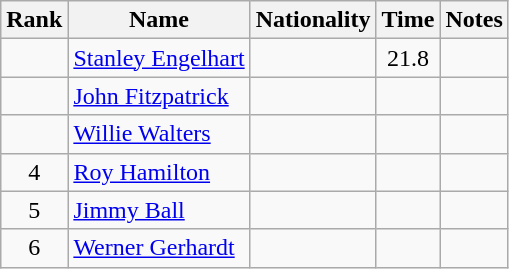<table class="wikitable sortable" style=" text-align:center">
<tr>
<th>Rank</th>
<th>Name</th>
<th>Nationality</th>
<th>Time</th>
<th>Notes</th>
</tr>
<tr>
<td></td>
<td align=left><a href='#'>Stanley Engelhart</a></td>
<td align=left></td>
<td>21.8</td>
<td></td>
</tr>
<tr>
<td></td>
<td align=left><a href='#'>John Fitzpatrick</a></td>
<td align=left></td>
<td></td>
<td></td>
</tr>
<tr>
<td></td>
<td align=left><a href='#'>Willie Walters</a></td>
<td align=left></td>
<td></td>
<td></td>
</tr>
<tr>
<td>4</td>
<td align=left><a href='#'>Roy Hamilton</a></td>
<td align=left></td>
<td></td>
<td></td>
</tr>
<tr>
<td>5</td>
<td align=left><a href='#'>Jimmy Ball</a></td>
<td align=left></td>
<td></td>
<td></td>
</tr>
<tr>
<td>6</td>
<td align=left><a href='#'>Werner Gerhardt</a></td>
<td align=left></td>
<td></td>
<td></td>
</tr>
</table>
